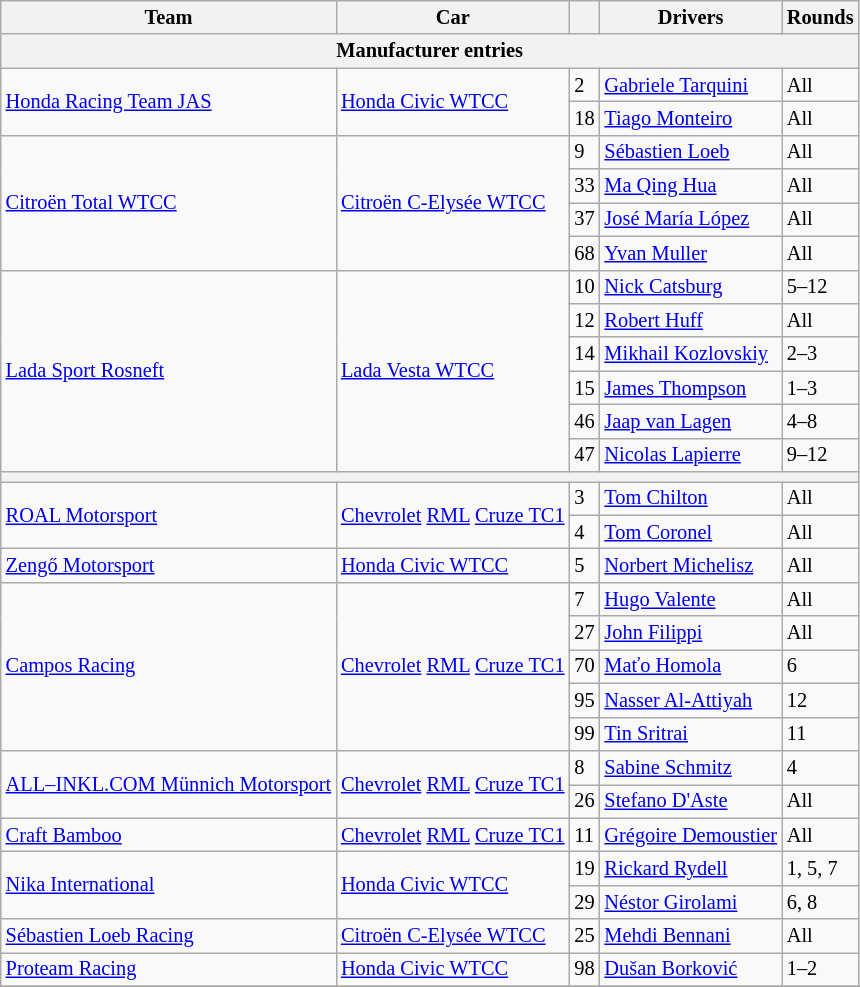<table class="wikitable" style="font-size: 85%">
<tr>
<th>Team</th>
<th>Car</th>
<th></th>
<th>Drivers</th>
<th>Rounds</th>
</tr>
<tr>
<th colspan=5>Manufacturer entries</th>
</tr>
<tr>
<td rowspan=2> <a href='#'>Honda Racing Team JAS</a></td>
<td rowspan=2><a href='#'>Honda Civic WTCC</a></td>
<td>2</td>
<td> <a href='#'>Gabriele Tarquini</a></td>
<td>All</td>
</tr>
<tr>
<td>18</td>
<td> <a href='#'>Tiago Monteiro</a></td>
<td>All</td>
</tr>
<tr>
<td rowspan=4> <a href='#'>Citroën Total WTCC</a></td>
<td rowspan=4><a href='#'>Citroën C-Elysée WTCC</a></td>
<td>9</td>
<td> <a href='#'>Sébastien Loeb</a></td>
<td>All</td>
</tr>
<tr>
<td>33</td>
<td> <a href='#'>Ma Qing Hua</a></td>
<td>All</td>
</tr>
<tr>
<td>37</td>
<td> <a href='#'>José María López</a></td>
<td>All</td>
</tr>
<tr>
<td>68</td>
<td> <a href='#'>Yvan Muller</a></td>
<td>All</td>
</tr>
<tr>
<td rowspan=6> <a href='#'>Lada Sport Rosneft</a></td>
<td rowspan=6><a href='#'>Lada Vesta WTCC</a></td>
<td>10</td>
<td> <a href='#'>Nick Catsburg</a></td>
<td>5–12</td>
</tr>
<tr>
<td>12</td>
<td> <a href='#'>Robert Huff</a></td>
<td>All</td>
</tr>
<tr>
<td>14</td>
<td> <a href='#'>Mikhail Kozlovskiy</a></td>
<td>2–3</td>
</tr>
<tr>
<td>15</td>
<td> <a href='#'>James Thompson</a></td>
<td>1–3</td>
</tr>
<tr>
<td>46</td>
<td> <a href='#'>Jaap van Lagen</a></td>
<td>4–8</td>
</tr>
<tr>
<td>47</td>
<td> <a href='#'>Nicolas Lapierre</a></td>
<td>9–12</td>
</tr>
<tr>
<th colspan=5></th>
</tr>
<tr>
<td rowspan=2> <a href='#'>ROAL Motorsport</a></td>
<td rowspan=2><a href='#'>Chevrolet</a> <a href='#'>RML</a> <a href='#'>Cruze TC1</a></td>
<td>3</td>
<td> <a href='#'>Tom Chilton</a></td>
<td>All</td>
</tr>
<tr>
<td>4</td>
<td> <a href='#'>Tom Coronel</a></td>
<td>All</td>
</tr>
<tr>
<td> <a href='#'>Zengő Motorsport</a></td>
<td><a href='#'>Honda Civic WTCC</a></td>
<td>5</td>
<td> <a href='#'>Norbert Michelisz</a></td>
<td>All</td>
</tr>
<tr>
<td rowspan=5> <a href='#'>Campos Racing</a></td>
<td rowspan=5><a href='#'>Chevrolet</a> <a href='#'>RML</a> <a href='#'>Cruze TC1</a></td>
<td>7</td>
<td> <a href='#'>Hugo Valente</a></td>
<td>All</td>
</tr>
<tr>
<td>27</td>
<td> <a href='#'>John Filippi</a></td>
<td>All</td>
</tr>
<tr>
<td>70</td>
<td> <a href='#'>Maťo Homola</a></td>
<td>6</td>
</tr>
<tr>
<td>95</td>
<td> <a href='#'>Nasser Al-Attiyah</a></td>
<td>12</td>
</tr>
<tr>
<td>99</td>
<td> <a href='#'>Tin Sritrai</a></td>
<td>11</td>
</tr>
<tr>
<td rowspan=2> <a href='#'>ALL–INKL.COM Münnich Motorsport</a></td>
<td rowspan=2><a href='#'>Chevrolet</a> <a href='#'>RML</a> <a href='#'>Cruze TC1</a></td>
<td>8</td>
<td> <a href='#'>Sabine Schmitz</a></td>
<td>4</td>
</tr>
<tr>
<td>26</td>
<td> <a href='#'>Stefano D'Aste</a></td>
<td>All</td>
</tr>
<tr>
<td> <a href='#'>Craft Bamboo</a></td>
<td><a href='#'>Chevrolet</a> <a href='#'>RML</a> <a href='#'>Cruze TC1</a></td>
<td>11</td>
<td> <a href='#'>Grégoire Demoustier</a></td>
<td>All</td>
</tr>
<tr>
<td rowspan=2> <a href='#'>Nika International</a></td>
<td rowspan=2><a href='#'>Honda Civic WTCC</a></td>
<td>19</td>
<td> <a href='#'>Rickard Rydell</a></td>
<td>1, 5, 7</td>
</tr>
<tr>
<td>29</td>
<td> <a href='#'>Néstor Girolami</a></td>
<td>6, 8</td>
</tr>
<tr>
<td> <a href='#'>Sébastien Loeb Racing</a></td>
<td><a href='#'>Citroën C-Elysée WTCC</a></td>
<td>25</td>
<td> <a href='#'>Mehdi Bennani</a></td>
<td>All</td>
</tr>
<tr>
<td> <a href='#'>Proteam Racing</a></td>
<td><a href='#'>Honda Civic WTCC</a></td>
<td>98</td>
<td> <a href='#'>Dušan Borković</a></td>
<td>1–2</td>
</tr>
<tr>
</tr>
</table>
